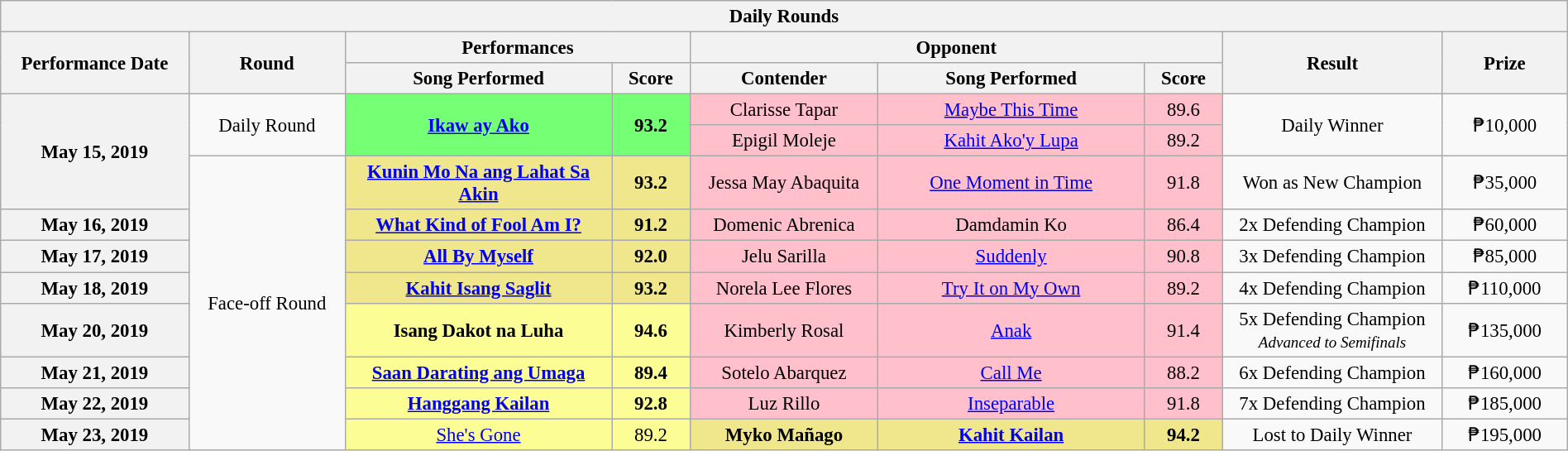<table class="wikitable mw-collapsible mw-collapsed" style="width:100%; font-size:95%;text-align:center;">
<tr>
<th colspan="9">Daily Rounds</th>
</tr>
<tr>
<th rowspan="2" width="12%">Performance Date</th>
<th rowspan="2" width="10%">Round</th>
<th colspan="2">Performances</th>
<th colspan="3">Opponent</th>
<th rowspan="2" width="14%">Result</th>
<th rowspan="2" width="8%">Prize</th>
</tr>
<tr>
<th width="17%">Song Performed</th>
<th width="5%">Score</th>
<th width="12%">Contender</th>
<th width="17%">Song Performed</th>
<th width="5%">Score</th>
</tr>
<tr>
<th rowspan="3">May 15, 2019</th>
<td rowspan="2">Daily Round</td>
<td rowspan="2" style="background-color:#75ff75"><strong><a href='#'>Ikaw ay Ako</a></strong></td>
<td rowspan="2" style="background-color:#75ff75"><strong>93.2</strong></td>
<td style="background-color:pink">Clarisse Tapar</td>
<td style="background-color:pink"><a href='#'>Maybe This Time</a></td>
<td style="background-color:pink">89.6</td>
<td rowspan="2">Daily Winner</td>
<td rowspan="2">₱10,000</td>
</tr>
<tr>
<td style="background-color:pink">Epigil Moleje</td>
<td style="background-color:pink"><a href='#'>Kahit Ako'y Lupa</a></td>
<td style="background-color:pink">89.2</td>
</tr>
<tr>
<td rowspan="8">Face-off Round</td>
<td style="background-color:Khaki"><strong><a href='#'>Kunin Mo Na ang Lahat Sa Akin</a></strong></td>
<td style="background-color:Khaki"><strong>93.2</strong></td>
<td style="background-color:pink">Jessa May Abaquita</td>
<td style="background-color:pink"><a href='#'>One Moment in Time</a></td>
<td style="background-color:pink">91.8</td>
<td>Won as New Champion</td>
<td>₱35,000</td>
</tr>
<tr>
<th>May 16, 2019</th>
<td style="background-color:Khaki"><strong><a href='#'>What Kind of Fool Am I?</a></strong></td>
<td style="background-color:Khaki"><strong>91.2</strong></td>
<td style="background-color:pink">Domenic Abrenica</td>
<td style="background-color:pink">Damdamin Ko</td>
<td style="background-color:pink">86.4</td>
<td>2x Defending Champion</td>
<td>₱60,000</td>
</tr>
<tr>
<th>May 17, 2019</th>
<td style="background-color:Khaki"><strong><a href='#'>All By Myself</a></strong></td>
<td style="background-color:Khaki"><strong>92.0</strong></td>
<td style="background-color:pink">Jelu Sarilla</td>
<td style="background-color:pink"><a href='#'>Suddenly</a></td>
<td style="background-color:pink">90.8</td>
<td>3x Defending Champion</td>
<td>₱85,000</td>
</tr>
<tr>
<th>May 18, 2019</th>
<td style="background-color:Khaki"><strong><a href='#'>Kahit Isang Saglit</a></strong></td>
<td style="background-color:Khaki"><strong>93.2</strong></td>
<td style="background-color:pink">Norela Lee Flores</td>
<td style="background-color:pink"><a href='#'>Try It on My Own</a></td>
<td style="background-color:pink">89.2</td>
<td>4x Defending Champion</td>
<td>₱110,000</td>
</tr>
<tr>
<th>May 20, 2019</th>
<td style="background-color:#FDFD96"><strong>Isang Dakot na Luha</strong></td>
<td style="background-color:#FDFD96"><strong>94.6</strong></td>
<td style="background-color:pink">Kimberly Rosal</td>
<td style="background-color:pink"><a href='#'>Anak</a></td>
<td style="background-color:pink">91.4</td>
<td>5x Defending Champion<br><small><em>Advanced to Semifinals</em></small></td>
<td>₱135,000</td>
</tr>
<tr>
<th>May 21, 2019</th>
<td style="background-color:#FDFD96"><strong><a href='#'>Saan Darating ang Umaga</a></strong></td>
<td style="background-color:#FDFD96"><strong>89.4</strong></td>
<td style="background-color:pink">Sotelo Abarquez</td>
<td style="background-color:pink"><a href='#'>Call Me</a></td>
<td style="background-color:pink">88.2</td>
<td>6x Defending Champion</td>
<td>₱160,000</td>
</tr>
<tr>
<th>May 22, 2019</th>
<td style="background-color:#FDFD96"><strong><a href='#'>Hanggang Kailan</a></strong></td>
<td style="background-color:#FDFD96"><strong>92.8</strong></td>
<td style="background-color:pink">Luz Rillo</td>
<td style="background-color:pink"><a href='#'>Inseparable</a></td>
<td style="background-color:pink">91.8</td>
<td>7x Defending Champion</td>
<td>₱185,000</td>
</tr>
<tr>
<th>May 23, 2019</th>
<td style="background-color:#FDFD96"><a href='#'>She's Gone</a></td>
<td style="background-color:#FDFD96">89.2</td>
<td style="background-color:Khaki"><strong>Myko Mañago</strong></td>
<td style="background-color:Khaki"><strong><a href='#'>Kahit Kailan</a></strong></td>
<td style="background-color:Khaki"><strong>94.2</strong></td>
<td>Lost to Daily Winner</td>
<td>₱195,000</td>
</tr>
</table>
